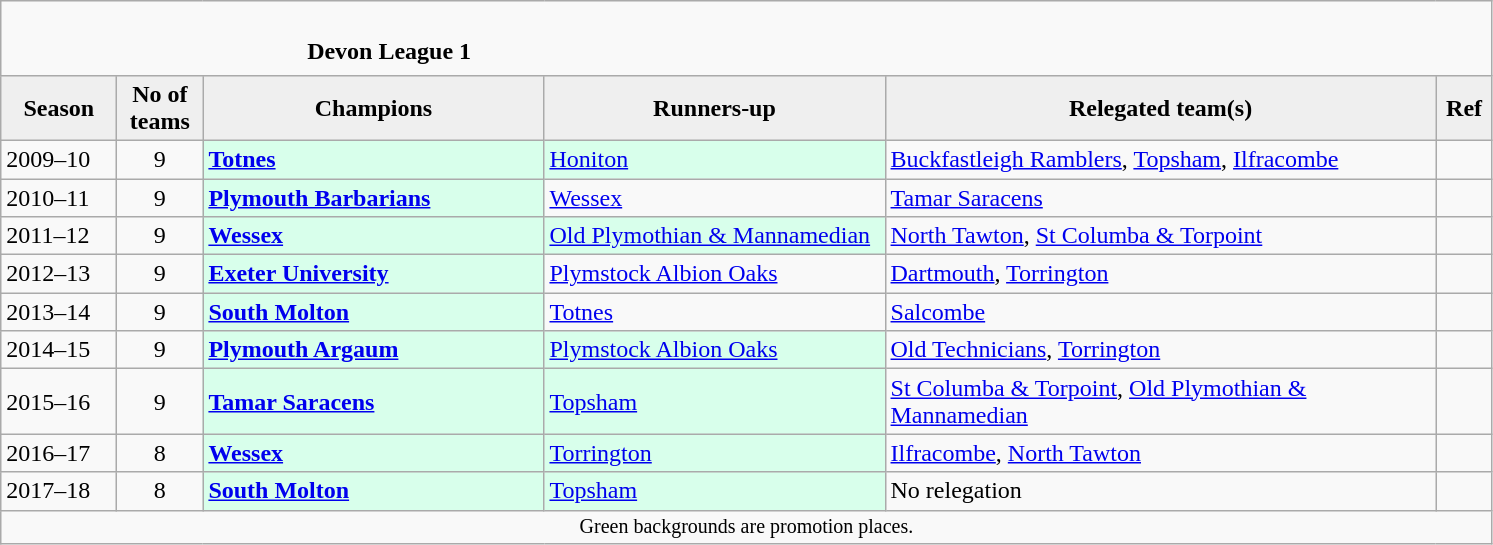<table class="wikitable sortable" style="text-align: left;">
<tr>
<td colspan="6" cellpadding="0" cellspacing="0"><br><table border="0" style="width:100%;" cellpadding="0" cellspacing="0">
<tr>
<td style="width:20%; border:0;"></td>
<td style="border:0;"><strong>Devon League 1</strong></td>
<td style="width:20%; border:0;"></td>
</tr>
</table>
</td>
</tr>
<tr>
<th style="background:#efefef; width:70px;">Season</th>
<th style="background:#efefef; width:50px;">No of teams</th>
<th style="background:#efefef; width:220px;">Champions</th>
<th style="background:#efefef; width:220px;">Runners-up</th>
<th style="background:#efefef; width:360px;">Relegated team(s)</th>
<th style="background:#efefef; width:30px;">Ref</th>
</tr>
<tr align=left>
<td>2009–10</td>
<td style="text-align: center;">9</td>
<td style="background:#d8ffeb;"><strong><a href='#'>Totnes</a></strong></td>
<td style="background:#d8ffeb;"><a href='#'>Honiton</a></td>
<td><a href='#'>Buckfastleigh Ramblers</a>, <a href='#'>Topsham</a>, <a href='#'>Ilfracombe</a></td>
<td></td>
</tr>
<tr>
<td>2010–11</td>
<td style="text-align: center;">9</td>
<td style="background:#d8ffeb;"><strong><a href='#'>Plymouth Barbarians</a></strong></td>
<td><a href='#'>Wessex</a></td>
<td><a href='#'>Tamar Saracens</a></td>
<td></td>
</tr>
<tr>
<td>2011–12</td>
<td style="text-align: center;">9</td>
<td style="background:#d8ffeb;"><strong><a href='#'>Wessex</a></strong></td>
<td style="background:#d8ffeb;"><a href='#'>Old Plymothian & Mannamedian</a></td>
<td><a href='#'>North Tawton</a>, <a href='#'>St Columba & Torpoint</a></td>
<td></td>
</tr>
<tr>
<td>2012–13</td>
<td style="text-align: center;">9</td>
<td style="background:#d8ffeb;"><strong><a href='#'>Exeter University</a></strong></td>
<td><a href='#'>Plymstock Albion Oaks</a></td>
<td><a href='#'>Dartmouth</a>, <a href='#'>Torrington</a></td>
<td></td>
</tr>
<tr>
<td>2013–14</td>
<td style="text-align: center;">9</td>
<td style="background:#d8ffeb;"><strong><a href='#'>South Molton</a></strong></td>
<td><a href='#'>Totnes</a></td>
<td><a href='#'>Salcombe</a></td>
<td></td>
</tr>
<tr>
<td>2014–15</td>
<td style="text-align: center;">9</td>
<td style="background:#d8ffeb;"><strong><a href='#'>Plymouth Argaum</a></strong></td>
<td style="background:#d8ffeb;"><a href='#'>Plymstock Albion Oaks</a></td>
<td><a href='#'>Old Technicians</a>, <a href='#'>Torrington</a></td>
<td></td>
</tr>
<tr>
<td>2015–16</td>
<td style="text-align: center;">9</td>
<td style="background:#d8ffeb;"><strong><a href='#'>Tamar Saracens</a></strong></td>
<td style="background:#d8ffeb;"><a href='#'>Topsham</a></td>
<td><a href='#'>St Columba & Torpoint</a>, <a href='#'>Old Plymothian & Mannamedian</a></td>
<td></td>
</tr>
<tr>
<td>2016–17</td>
<td style="text-align: center;">8</td>
<td style="background:#d8ffeb;"><strong><a href='#'>Wessex</a></strong></td>
<td style="background:#d8ffeb;"><a href='#'>Torrington</a></td>
<td><a href='#'>Ilfracombe</a>, <a href='#'>North Tawton</a></td>
<td></td>
</tr>
<tr>
<td>2017–18</td>
<td style="text-align: center;">8</td>
<td style="background:#d8ffeb;"><strong><a href='#'>South Molton</a></strong></td>
<td style="background:#d8ffeb;"><a href='#'>Topsham</a></td>
<td>No relegation</td>
<td></td>
</tr>
<tr>
<td colspan="15"  style="border:0; font-size:smaller; text-align:center;">Green backgrounds are promotion places.</td>
</tr>
</table>
